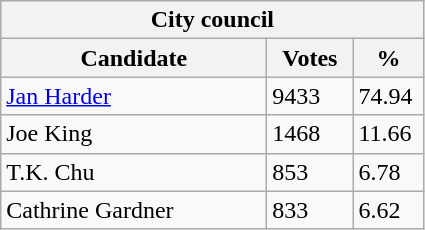<table class="wikitable">
<tr>
<th colspan="3">City council</th>
</tr>
<tr>
<th style="width: 170px">Candidate</th>
<th style="width: 50px">Votes</th>
<th style="width: 40px">%</th>
</tr>
<tr>
<td><a href='#'>Jan Harder</a></td>
<td>9433</td>
<td>74.94</td>
</tr>
<tr>
<td>Joe King</td>
<td>1468</td>
<td>11.66</td>
</tr>
<tr>
<td>T.K. Chu</td>
<td>853</td>
<td>6.78</td>
</tr>
<tr>
<td>Cathrine Gardner</td>
<td>833</td>
<td>6.62</td>
</tr>
</table>
